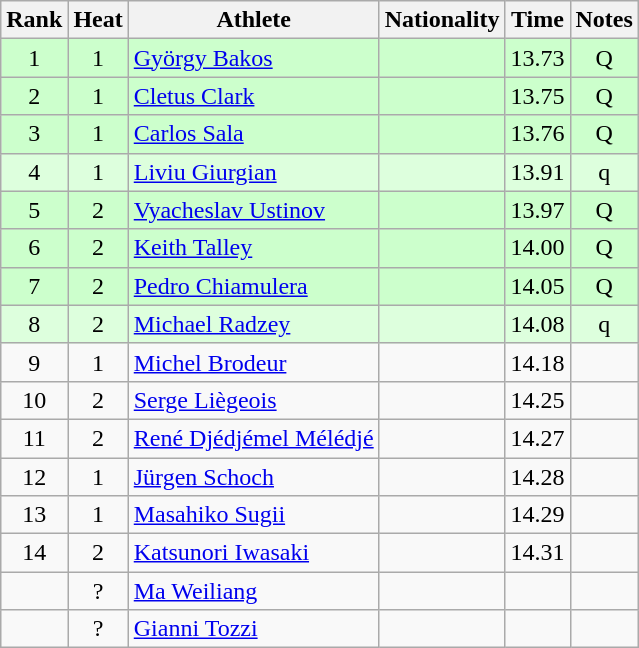<table class="wikitable sortable" style="text-align:center">
<tr>
<th>Rank</th>
<th>Heat</th>
<th>Athlete</th>
<th>Nationality</th>
<th>Time</th>
<th>Notes</th>
</tr>
<tr bgcolor=ccffcc>
<td>1</td>
<td>1</td>
<td align=left><a href='#'>György Bakos</a></td>
<td align=left></td>
<td>13.73</td>
<td>Q</td>
</tr>
<tr bgcolor=ccffcc>
<td>2</td>
<td>1</td>
<td align=left><a href='#'>Cletus Clark</a></td>
<td align=left></td>
<td>13.75</td>
<td>Q</td>
</tr>
<tr bgcolor=ccffcc>
<td>3</td>
<td>1</td>
<td align=left><a href='#'>Carlos Sala</a></td>
<td align=left></td>
<td>13.76</td>
<td>Q</td>
</tr>
<tr bgcolor=ddffdd>
<td>4</td>
<td>1</td>
<td align=left><a href='#'>Liviu Giurgian</a></td>
<td align=left></td>
<td>13.91</td>
<td>q</td>
</tr>
<tr bgcolor=ccffcc>
<td>5</td>
<td>2</td>
<td align=left><a href='#'>Vyacheslav Ustinov</a></td>
<td align=left></td>
<td>13.97</td>
<td>Q</td>
</tr>
<tr bgcolor=ccffcc>
<td>6</td>
<td>2</td>
<td align=left><a href='#'>Keith Talley</a></td>
<td align=left></td>
<td>14.00</td>
<td>Q</td>
</tr>
<tr bgcolor=ccffcc>
<td>7</td>
<td>2</td>
<td align=left><a href='#'>Pedro Chiamulera</a></td>
<td align=left></td>
<td>14.05</td>
<td>Q</td>
</tr>
<tr bgcolor=ddffdd>
<td>8</td>
<td>2</td>
<td align=left><a href='#'>Michael Radzey</a></td>
<td align=left></td>
<td>14.08</td>
<td>q</td>
</tr>
<tr>
<td>9</td>
<td>1</td>
<td align=left><a href='#'>Michel Brodeur</a></td>
<td align=left></td>
<td>14.18</td>
<td></td>
</tr>
<tr>
<td>10</td>
<td>2</td>
<td align=left><a href='#'>Serge Liègeois</a></td>
<td align=left></td>
<td>14.25</td>
<td></td>
</tr>
<tr>
<td>11</td>
<td>2</td>
<td align=left><a href='#'>René Djédjémel Mélédjé</a></td>
<td align=left></td>
<td>14.27</td>
<td></td>
</tr>
<tr>
<td>12</td>
<td>1</td>
<td align=left><a href='#'>Jürgen Schoch</a></td>
<td align=left></td>
<td>14.28</td>
<td></td>
</tr>
<tr>
<td>13</td>
<td>1</td>
<td align=left><a href='#'>Masahiko Sugii</a></td>
<td align=left></td>
<td>14.29</td>
<td></td>
</tr>
<tr>
<td>14</td>
<td>2</td>
<td align=left><a href='#'>Katsunori Iwasaki</a></td>
<td align=left></td>
<td>14.31</td>
<td></td>
</tr>
<tr>
<td></td>
<td>?</td>
<td align=left><a href='#'>Ma Weiliang</a></td>
<td align=left></td>
<td></td>
<td></td>
</tr>
<tr>
<td></td>
<td>?</td>
<td align=left><a href='#'>Gianni Tozzi</a></td>
<td align=left></td>
<td></td>
<td></td>
</tr>
</table>
